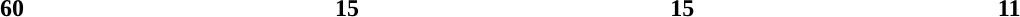<table style="width:70%; font-weight:bold; text-align:center">
<tr>
<td style="background:">60</td>
<td style="background:">15</td>
<td style="background:">15</td>
<td style="background:">11</td>
</tr>
<tr>
<td><a href='#'></a></td>
<td><a href='#'></a></td>
<td><a href='#'></a></td>
<td><a href='#'></a></td>
</tr>
</table>
